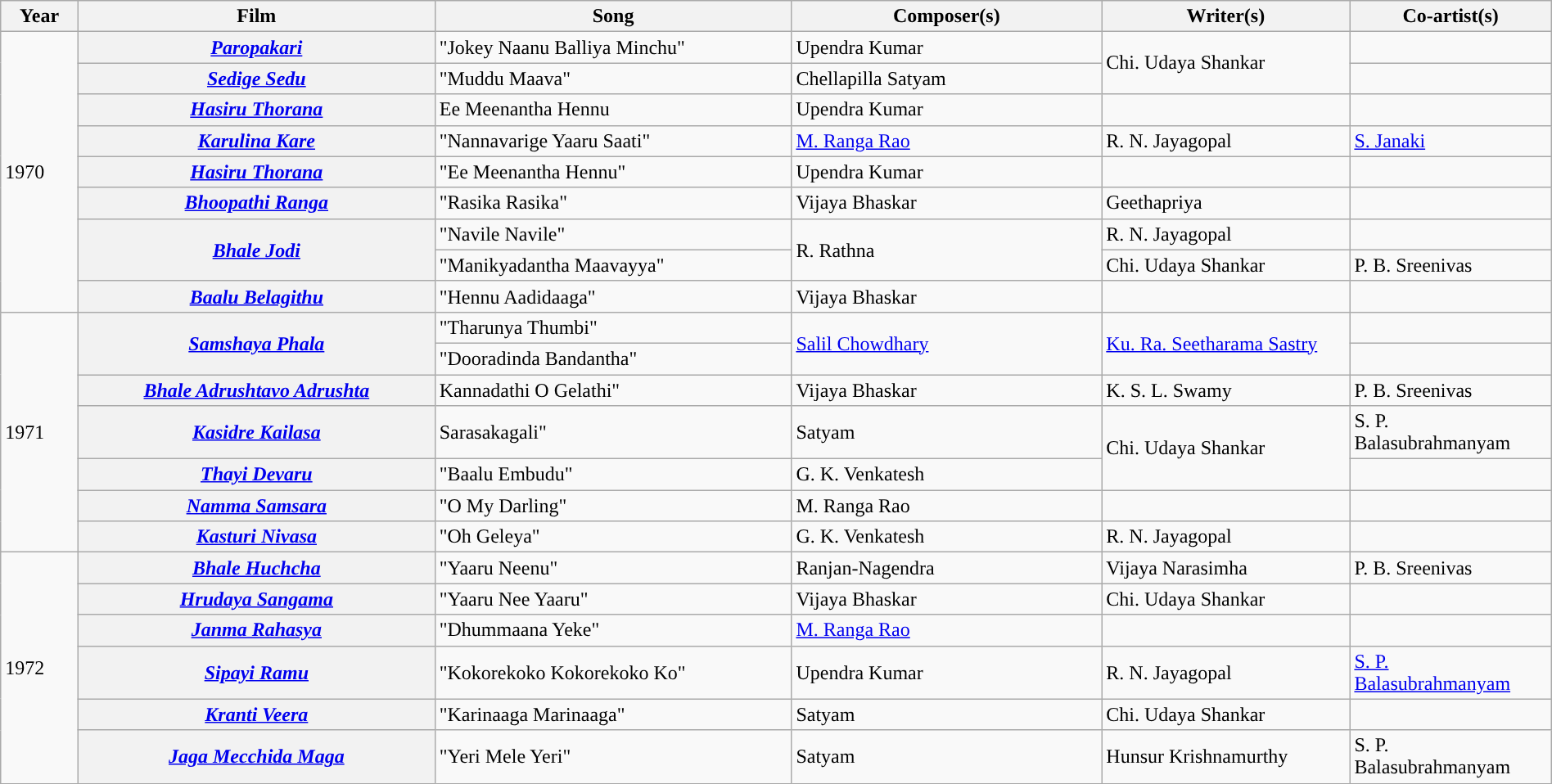<table class="wikitable plainrowheaders" width="100%" textcolor:#000;">
<tr style="background:#b0e0e66;">
<th scope="col" width=5%><strong>Year</strong></th>
<th scope="col" width=23%><strong>Film</strong></th>
<th scope="col" width=23%><strong>Song</strong></th>
<th scope="col" width=20%><strong>Composer(s)</strong></th>
<th scope="col" width=16%><strong>Writer(s)</strong></th>
<th scope="col" width=18%><strong>Co-artist(s)</strong></th>
</tr>
<tr>
<td rowspan="9">1970</td>
<th><em><a href='#'>Paropakari</a></em></th>
<td>"Jokey Naanu Balliya Minchu"</td>
<td>Upendra Kumar</td>
<td rowspan="2">Chi. Udaya Shankar</td>
<td></td>
</tr>
<tr>
<th><em><a href='#'>Sedige Sedu</a></em></th>
<td>"Muddu Maava"</td>
<td>Chellapilla Satyam</td>
<td></td>
</tr>
<tr>
<th><em><a href='#'>Hasiru Thorana</a></em></th>
<td>Ee Meenantha Hennu</td>
<td>Upendra Kumar</td>
<td></td>
<td></td>
</tr>
<tr>
<th><em><a href='#'>Karulina Kare</a></em></th>
<td>"Nannavarige Yaaru Saati"</td>
<td><a href='#'>M. Ranga Rao</a></td>
<td>R. N. Jayagopal</td>
<td><a href='#'>S. Janaki</a></td>
</tr>
<tr>
<th><em><a href='#'>Hasiru Thorana</a></em></th>
<td>"Ee Meenantha Hennu"</td>
<td>Upendra Kumar</td>
<td></td>
<td></td>
</tr>
<tr>
<th><em><a href='#'>Bhoopathi Ranga</a></em></th>
<td>"Rasika Rasika"</td>
<td>Vijaya Bhaskar</td>
<td>Geethapriya</td>
<td></td>
</tr>
<tr>
<th rowspan="2"><em><a href='#'>Bhale Jodi</a></em></th>
<td>"Navile Navile"</td>
<td rowspan="2">R. Rathna</td>
<td>R. N. Jayagopal</td>
<td></td>
</tr>
<tr>
<td>"Manikyadantha Maavayya"</td>
<td>Chi. Udaya Shankar</td>
<td>P. B. Sreenivas</td>
</tr>
<tr>
<th><em><a href='#'>Baalu Belagithu</a></em></th>
<td>"Hennu Aadidaaga"</td>
<td>Vijaya Bhaskar</td>
<td></td>
<td></td>
</tr>
<tr>
<td rowspan="7">1971</td>
<th rowspan=2><em><a href='#'>Samshaya Phala</a></em></th>
<td>"Tharunya Thumbi"</td>
<td rowspan="2"><a href='#'>Salil Chowdhary</a></td>
<td rowspan="2"><a href='#'>Ku. Ra. Seetharama Sastry</a></td>
<td></td>
</tr>
<tr>
<td>"Dooradinda Bandantha"</td>
<td></td>
</tr>
<tr>
<th><em><a href='#'>Bhale Adrushtavo Adrushta</a></em></th>
<td>Kannadathi O Gelathi"</td>
<td>Vijaya Bhaskar</td>
<td>K. S. L. Swamy</td>
<td>P. B. Sreenivas</td>
</tr>
<tr>
<th><em><a href='#'>Kasidre Kailasa</a></em></th>
<td>Sarasakagali"</td>
<td>Satyam</td>
<td rowspan="2">Chi. Udaya Shankar</td>
<td>S. P. Balasubrahmanyam</td>
</tr>
<tr>
<th><em><a href='#'>Thayi Devaru</a></em></th>
<td>"Baalu Embudu"</td>
<td>G. K. Venkatesh</td>
<td></td>
</tr>
<tr>
<th><em><a href='#'>Namma Samsara</a></em></th>
<td>"O My Darling"</td>
<td>M. Ranga Rao</td>
<td></td>
<td></td>
</tr>
<tr>
<th><em><a href='#'>Kasturi Nivasa</a></em></th>
<td>"Oh Geleya"</td>
<td>G. K. Venkatesh</td>
<td>R. N. Jayagopal</td>
<td></td>
</tr>
<tr>
<td rowspan=6>1972</td>
<th><em><a href='#'>Bhale Huchcha</a></em></th>
<td>"Yaaru Neenu"</td>
<td>Ranjan-Nagendra</td>
<td>Vijaya Narasimha</td>
<td>P. B. Sreenivas</td>
</tr>
<tr>
<th><em><a href='#'>Hrudaya Sangama</a></em></th>
<td>"Yaaru Nee Yaaru"</td>
<td>Vijaya Bhaskar</td>
<td>Chi. Udaya Shankar</td>
<td></td>
</tr>
<tr>
<th><em><a href='#'>Janma Rahasya</a></em></th>
<td>"Dhummaana Yeke"</td>
<td><a href='#'>M. Ranga Rao</a></td>
<td></td>
<td></td>
</tr>
<tr>
<th><em><a href='#'>Sipayi Ramu</a></em></th>
<td>"Kokorekoko Kokorekoko Ko"</td>
<td>Upendra Kumar</td>
<td>R. N. Jayagopal</td>
<td><a href='#'>S. P. Balasubrahmanyam</a></td>
</tr>
<tr>
<th><em><a href='#'>Kranti Veera</a></em></th>
<td>"Karinaaga Marinaaga"</td>
<td>Satyam</td>
<td>Chi. Udaya Shankar</td>
<td></td>
</tr>
<tr>
<th><em><a href='#'>Jaga Mecchida Maga</a></em></th>
<td>"Yeri Mele Yeri"</td>
<td>Satyam</td>
<td>Hunsur Krishnamurthy</td>
<td>S. P. Balasubrahmanyam</td>
</tr>
</table>
